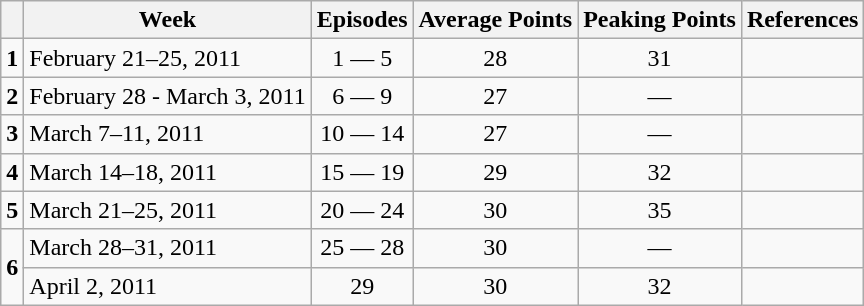<table class="wikitable">
<tr>
<th></th>
<th>Week</th>
<th>Episodes</th>
<th>Average Points</th>
<th>Peaking Points</th>
<th>References</th>
</tr>
<tr>
<td style="text-align:center;"><strong>1</strong></td>
<td>February 21–25, 2011</td>
<td style="text-align:center;">1 — 5</td>
<td style="text-align:center;">28</td>
<td style="text-align:center;">31</td>
<td></td>
</tr>
<tr>
<td style="text-align:center;"><strong>2</strong></td>
<td>February 28 - March 3, 2011</td>
<td style="text-align:center;">6 — 9</td>
<td style="text-align:center;">27</td>
<td style="text-align:center;">—</td>
<td></td>
</tr>
<tr>
<td style="text-align:center;"><strong>3</strong></td>
<td>March 7–11, 2011</td>
<td style="text-align:center;">10 — 14</td>
<td style="text-align:center;">27</td>
<td style="text-align:center;">—</td>
<td></td>
</tr>
<tr>
<td style="text-align:center;"><strong>4</strong></td>
<td>March 14–18, 2011</td>
<td style="text-align:center;">15 — 19</td>
<td style="text-align:center;">29</td>
<td style="text-align:center;">32</td>
<td></td>
</tr>
<tr>
<td style="text-align:center;"><strong>5</strong></td>
<td>March 21–25, 2011</td>
<td style="text-align:center;">20 — 24</td>
<td style="text-align:center;">30</td>
<td style="text-align:center;">35</td>
<td></td>
</tr>
<tr>
<td rowspan=2 style="text-align:center;"><strong>6</strong></td>
<td>March 28–31, 2011</td>
<td style="text-align:center;">25 — 28</td>
<td style="text-align:center;">30</td>
<td style="text-align:center;">—</td>
<td></td>
</tr>
<tr>
<td>April 2, 2011</td>
<td style="text-align:center;">29</td>
<td style="text-align:center;">30</td>
<td style="text-align:center;">32</td>
<td></td>
</tr>
</table>
